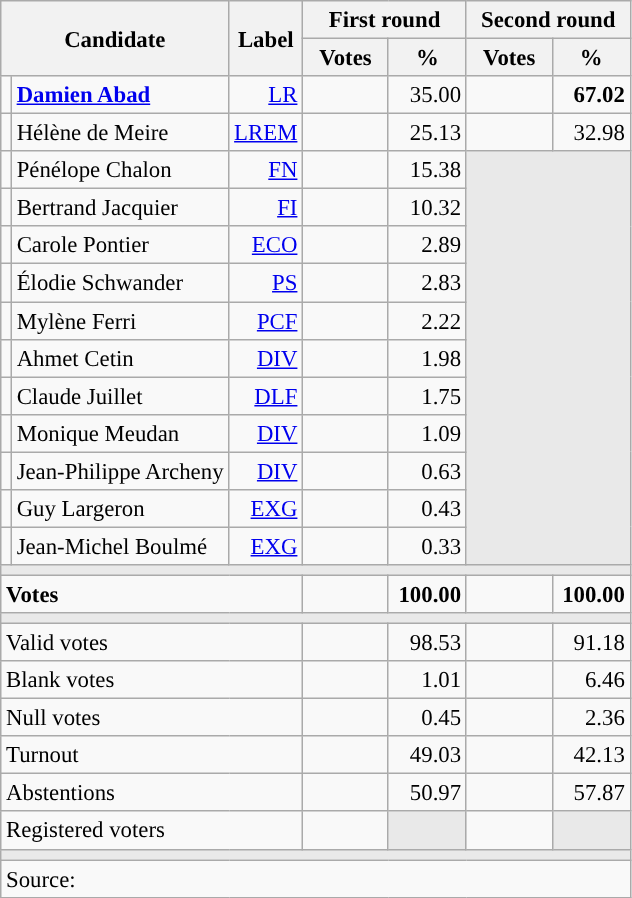<table class="wikitable" style="text-align:right;font-size:95%;">
<tr>
<th colspan="2" rowspan="2">Candidate</th>
<th rowspan="2">Label</th>
<th colspan="2">First round</th>
<th colspan="2">Second round</th>
</tr>
<tr>
<th style="width:50px;">Votes</th>
<th style="width:45px;">%</th>
<th style="width:50px;">Votes</th>
<th style="width:45px;">%</th>
</tr>
<tr>
<td style="color:inherit;background:"></td>
<td style="text-align:left;"><strong><a href='#'>Damien Abad</a></strong></td>
<td><a href='#'>LR</a></td>
<td></td>
<td>35.00</td>
<td><strong></strong></td>
<td><strong>67.02</strong></td>
</tr>
<tr>
<td style="color:inherit;background:"></td>
<td style="text-align:left;">Hélène de Meire</td>
<td><a href='#'>LREM</a></td>
<td></td>
<td>25.13</td>
<td></td>
<td>32.98</td>
</tr>
<tr>
<td style="color:inherit;background:"></td>
<td style="text-align:left;">Pénélope Chalon</td>
<td><a href='#'>FN</a></td>
<td></td>
<td>15.38</td>
<td colspan="2" rowspan="11" style="background:#E9E9E9;"></td>
</tr>
<tr>
<td style="color:inherit;background:"></td>
<td style="text-align:left;">Bertrand Jacquier</td>
<td><a href='#'>FI</a></td>
<td></td>
<td>10.32</td>
</tr>
<tr>
<td style="color:inherit;background:"></td>
<td style="text-align:left;">Carole Pontier</td>
<td><a href='#'>ECO</a></td>
<td></td>
<td>2.89</td>
</tr>
<tr>
<td style="color:inherit;background:"></td>
<td style="text-align:left;">Élodie Schwander</td>
<td><a href='#'>PS</a></td>
<td></td>
<td>2.83</td>
</tr>
<tr>
<td style="color:inherit;background:"></td>
<td style="text-align:left;">Mylène Ferri</td>
<td><a href='#'>PCF</a></td>
<td></td>
<td>2.22</td>
</tr>
<tr>
<td style="color:inherit;background:"></td>
<td style="text-align:left;">Ahmet Cetin</td>
<td><a href='#'>DIV</a></td>
<td></td>
<td>1.98</td>
</tr>
<tr>
<td style="color:inherit;background:"></td>
<td style="text-align:left;">Claude Juillet</td>
<td><a href='#'>DLF</a></td>
<td></td>
<td>1.75</td>
</tr>
<tr>
<td style="color:inherit;background:"></td>
<td style="text-align:left;">Monique Meudan</td>
<td><a href='#'>DIV</a></td>
<td></td>
<td>1.09</td>
</tr>
<tr>
<td style="color:inherit;background:"></td>
<td style="text-align:left;">Jean-Philippe Archeny</td>
<td><a href='#'>DIV</a></td>
<td></td>
<td>0.63</td>
</tr>
<tr>
<td style="color:inherit;background:"></td>
<td style="text-align:left;">Guy Largeron</td>
<td><a href='#'>EXG</a></td>
<td></td>
<td>0.43</td>
</tr>
<tr>
<td style="color:inherit;background:"></td>
<td style="text-align:left;">Jean-Michel Boulmé</td>
<td><a href='#'>EXG</a></td>
<td></td>
<td>0.33</td>
</tr>
<tr>
<td colspan="7" style="background:#E9E9E9;"></td>
</tr>
<tr style="font-weight:bold;">
<td colspan="3" style="text-align:left;">Votes</td>
<td></td>
<td>100.00</td>
<td></td>
<td>100.00</td>
</tr>
<tr>
<td colspan="7" style="background:#E9E9E9;"></td>
</tr>
<tr>
<td colspan="3" style="text-align:left;">Valid votes</td>
<td></td>
<td>98.53</td>
<td></td>
<td>91.18</td>
</tr>
<tr>
<td colspan="3" style="text-align:left;">Blank votes</td>
<td></td>
<td>1.01</td>
<td></td>
<td>6.46</td>
</tr>
<tr>
<td colspan="3" style="text-align:left;">Null votes</td>
<td></td>
<td>0.45</td>
<td></td>
<td>2.36</td>
</tr>
<tr>
<td colspan="3" style="text-align:left;">Turnout</td>
<td></td>
<td>49.03</td>
<td></td>
<td>42.13</td>
</tr>
<tr>
<td colspan="3" style="text-align:left;">Abstentions</td>
<td></td>
<td>50.97</td>
<td></td>
<td>57.87</td>
</tr>
<tr>
<td colspan="3" style="text-align:left;">Registered voters</td>
<td></td>
<td style="color:inherit;background:#E9E9E9;"></td>
<td></td>
<td style="color:inherit;background:#E9E9E9;"></td>
</tr>
<tr>
<td colspan="7" style="background:#E9E9E9;"></td>
</tr>
<tr>
<td colspan="7" style="text-align:left;">Source: </td>
</tr>
</table>
